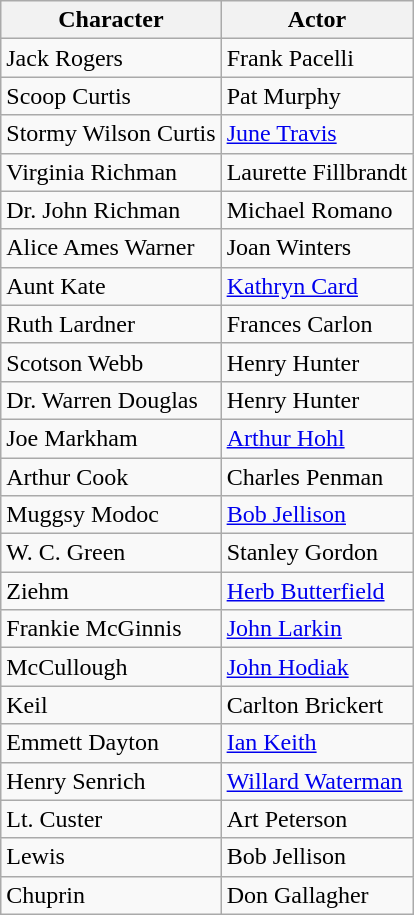<table class="wikitable">
<tr>
<th>Character</th>
<th>Actor</th>
</tr>
<tr>
<td>Jack Rogers</td>
<td>Frank Pacelli</td>
</tr>
<tr>
<td>Scoop Curtis</td>
<td>Pat Murphy</td>
</tr>
<tr>
<td>Stormy Wilson Curtis</td>
<td><a href='#'>June Travis</a></td>
</tr>
<tr>
<td>Virginia Richman</td>
<td>Laurette Fillbrandt</td>
</tr>
<tr>
<td>Dr. John Richman</td>
<td>Michael Romano</td>
</tr>
<tr>
<td>Alice Ames Warner</td>
<td>Joan Winters</td>
</tr>
<tr>
<td>Aunt Kate</td>
<td><a href='#'>Kathryn Card</a></td>
</tr>
<tr>
<td>Ruth Lardner</td>
<td>Frances Carlon</td>
</tr>
<tr>
<td>Scotson Webb</td>
<td>Henry Hunter</td>
</tr>
<tr>
<td>Dr. Warren Douglas</td>
<td>Henry Hunter</td>
</tr>
<tr>
<td>Joe Markham</td>
<td><a href='#'>Arthur Hohl</a></td>
</tr>
<tr>
<td>Arthur Cook</td>
<td>Charles Penman</td>
</tr>
<tr>
<td>Muggsy Modoc</td>
<td><a href='#'>Bob Jellison</a></td>
</tr>
<tr>
<td>W. C. Green</td>
<td>Stanley Gordon</td>
</tr>
<tr>
<td>Ziehm</td>
<td><a href='#'>Herb Butterfield</a></td>
</tr>
<tr>
<td>Frankie McGinnis</td>
<td><a href='#'>John Larkin</a></td>
</tr>
<tr>
<td>McCullough</td>
<td><a href='#'>John Hodiak</a></td>
</tr>
<tr>
<td>Keil</td>
<td>Carlton Brickert</td>
</tr>
<tr>
<td>Emmett Dayton</td>
<td><a href='#'>Ian Keith</a></td>
</tr>
<tr>
<td>Henry Senrich</td>
<td><a href='#'>Willard Waterman</a></td>
</tr>
<tr>
<td>Lt. Custer</td>
<td>Art Peterson</td>
</tr>
<tr>
<td>Lewis</td>
<td>Bob Jellison</td>
</tr>
<tr>
<td>Chuprin</td>
<td>Don Gallagher</td>
</tr>
</table>
